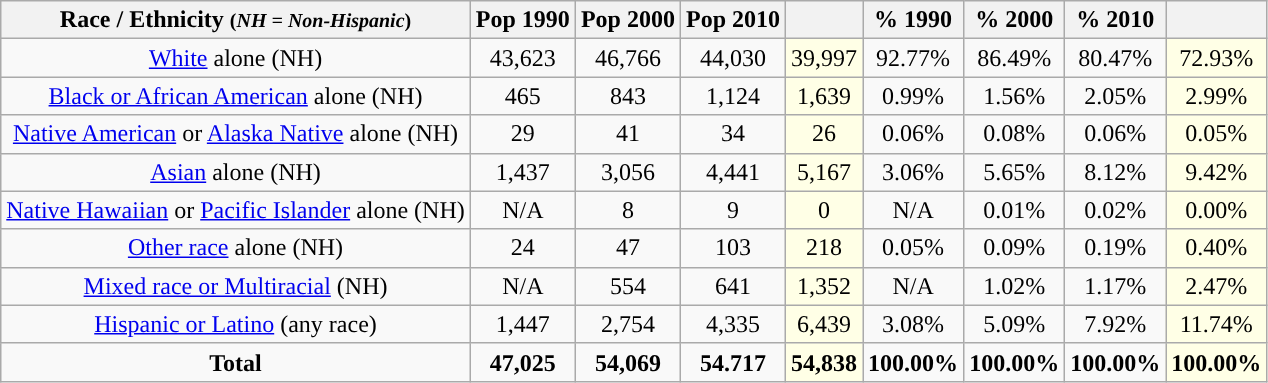<table class="wikitable" style="text-align:center;">
<tr>
<th>Race / Ethnicity <small>(<em>NH = Non-Hispanic</em>)</small></th>
<th>Pop 1990</th>
<th>Pop 2000</th>
<th>Pop 2010</th>
<th></th>
<th>% 1990</th>
<th>% 2000</th>
<th>% 2010</th>
<th></th>
</tr>
<tr>
<td><a href='#'>White</a> alone (NH)</td>
<td>43,623</td>
<td>46,766</td>
<td>44,030</td>
<td style='background: #ffffe6;'>39,997</td>
<td>92.77%</td>
<td>86.49%</td>
<td>80.47%</td>
<td style='background: #ffffe6;'>72.93%</td>
</tr>
<tr>
<td><a href='#'>Black or African American</a> alone (NH)</td>
<td>465</td>
<td>843</td>
<td>1,124</td>
<td style='background: #ffffe6;'>1,639</td>
<td>0.99%</td>
<td>1.56%</td>
<td>2.05%</td>
<td style='background: #ffffe6;'>2.99%</td>
</tr>
<tr>
<td><a href='#'>Native American</a> or <a href='#'>Alaska Native</a> alone (NH)</td>
<td>29</td>
<td>41</td>
<td>34</td>
<td style='background: #ffffe6;'>26</td>
<td>0.06%</td>
<td>0.08%</td>
<td>0.06%</td>
<td style='background: #ffffe6;'>0.05%</td>
</tr>
<tr>
<td><a href='#'>Asian</a> alone (NH)</td>
<td>1,437</td>
<td>3,056</td>
<td>4,441</td>
<td style='background: #ffffe6;'>5,167</td>
<td>3.06%</td>
<td>5.65%</td>
<td>8.12%</td>
<td style='background: #ffffe6;'>9.42%</td>
</tr>
<tr>
<td><a href='#'>Native Hawaiian</a> or <a href='#'>Pacific Islander</a> alone (NH)</td>
<td>N/A</td>
<td>8</td>
<td>9</td>
<td style='background: #ffffe6;'>0</td>
<td>N/A</td>
<td>0.01%</td>
<td>0.02%</td>
<td style='background: #ffffe6;'>0.00%</td>
</tr>
<tr>
<td><a href='#'>Other race</a> alone (NH)</td>
<td>24</td>
<td>47</td>
<td>103</td>
<td style='background: #ffffe6;'>218</td>
<td>0.05%</td>
<td>0.09%</td>
<td>0.19%</td>
<td style='background: #ffffe6;'>0.40%</td>
</tr>
<tr>
<td><a href='#'>Mixed race or Multiracial</a> (NH)</td>
<td>N/A</td>
<td>554</td>
<td>641</td>
<td style='background: #ffffe6;'>1,352</td>
<td>N/A</td>
<td>1.02%</td>
<td>1.17%</td>
<td style='background: #ffffe6;'>2.47%</td>
</tr>
<tr>
<td><a href='#'>Hispanic or Latino</a> (any race)</td>
<td>1,447</td>
<td>2,754</td>
<td>4,335</td>
<td style='background: #ffffe6;'>6,439</td>
<td>3.08%</td>
<td>5.09%</td>
<td>7.92%</td>
<td style='background: #ffffe6;'>11.74%</td>
</tr>
<tr>
<td><strong>Total</strong></td>
<td><strong>47,025</strong></td>
<td><strong>54,069</strong></td>
<td><strong>54.717</strong></td>
<td style='background: #ffffe6;'><strong>54,838</strong></td>
<td><strong>100.00%</strong></td>
<td><strong>100.00%</strong></td>
<td><strong>100.00%</strong></td>
<td style='background: #ffffe6;'><strong>100.00%</strong></td>
</tr>
</table>
